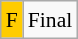<table class="wikitable" style="margin:0.5em auto; font-size:90%; line-height:1.25em; text-align:center;">
<tr>
<td style="background-color:#FFCC00;">F</td>
<td>Final</td>
</tr>
</table>
